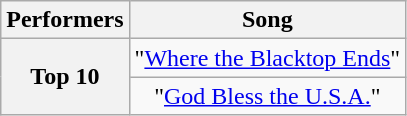<table class="wikitable unsortable" style="text-align:center;">
<tr>
<th scope="col">Performers</th>
<th scope="col">Song</th>
</tr>
<tr>
<th rowspan="2" scope="row">Top 10</th>
<td>"<a href='#'>Where the Blacktop Ends</a>"</td>
</tr>
<tr>
<td>"<a href='#'>God Bless the U.S.A.</a>"</td>
</tr>
</table>
